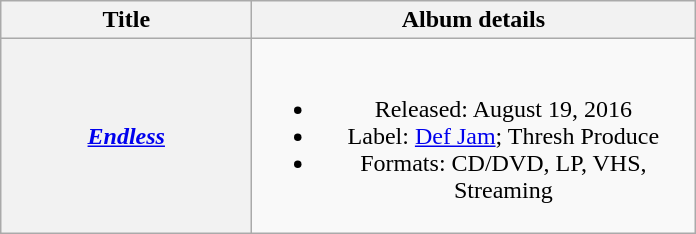<table class="wikitable plainrowheaders" style="text-align:center;">
<tr>
<th scope="col" style="width:10em;">Title</th>
<th scope="col" style="width:18em;">Album details</th>
</tr>
<tr>
<th scope="row"><em><a href='#'>Endless</a></em></th>
<td><br><ul><li>Released: August 19, 2016</li><li>Label: <a href='#'>Def Jam</a>; Thresh Produce</li><li>Formats: CD/DVD, LP, VHS, Streaming</li></ul></td>
</tr>
</table>
